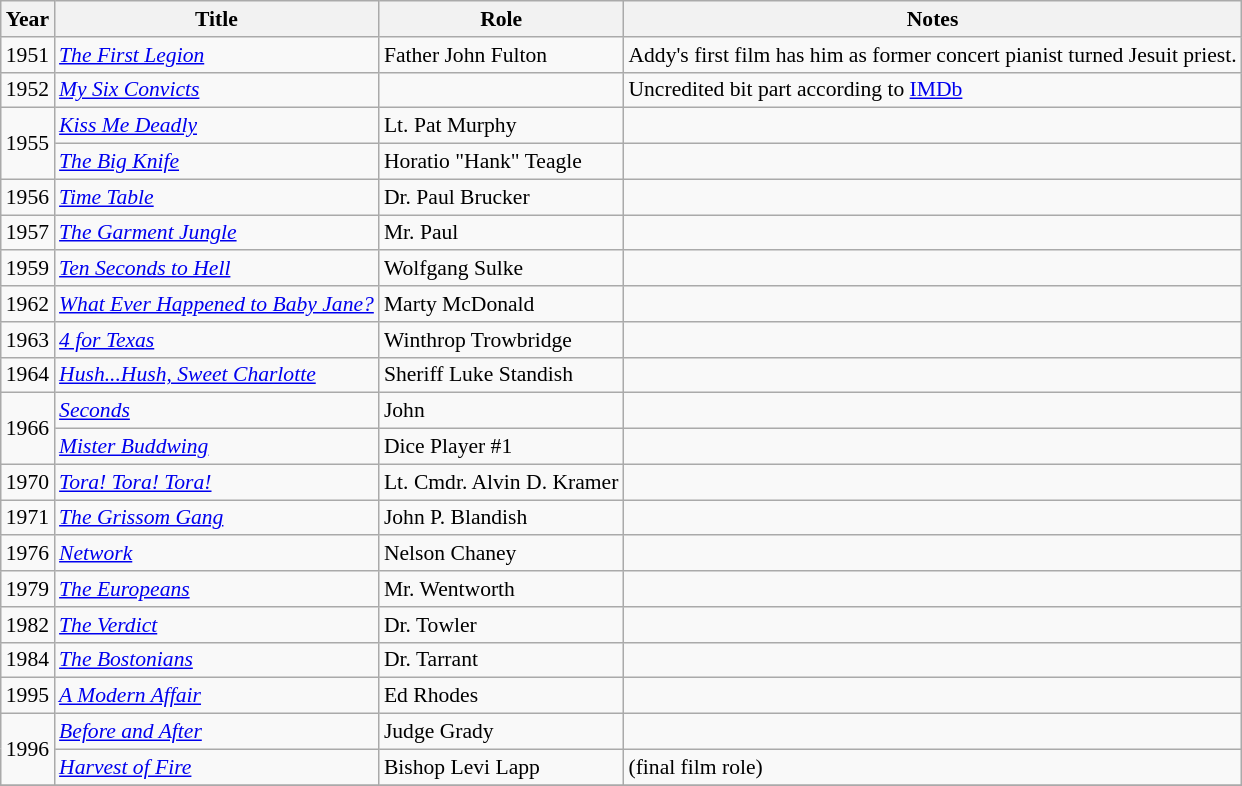<table class="wikitable sortable plainrowheaders" style="font-size: 90%">
<tr>
<th scope="col">Year</th>
<th scope="col">Title</th>
<th scope="col">Role</th>
<th scope="col">Notes</th>
</tr>
<tr>
<td>1951</td>
<td><em><a href='#'>The First Legion</a></em></td>
<td>Father John Fulton</td>
<td>Addy's first film has him as former concert pianist turned Jesuit priest.</td>
</tr>
<tr>
<td>1952</td>
<td><em><a href='#'>My Six Convicts</a></em></td>
<td></td>
<td>Uncredited bit part according to <a href='#'>IMDb</a></td>
</tr>
<tr>
<td rowspan=2>1955</td>
<td><em><a href='#'>Kiss Me Deadly</a></em></td>
<td>Lt. Pat Murphy</td>
<td></td>
</tr>
<tr>
<td><em><a href='#'>The Big Knife</a></em></td>
<td>Horatio "Hank" Teagle</td>
<td></td>
</tr>
<tr>
<td>1956</td>
<td><em><a href='#'>Time Table</a></em></td>
<td>Dr. Paul Brucker</td>
<td></td>
</tr>
<tr>
<td>1957</td>
<td><em><a href='#'>The Garment Jungle</a></em></td>
<td>Mr. Paul</td>
<td></td>
</tr>
<tr>
<td>1959</td>
<td><em><a href='#'>Ten Seconds to Hell</a></em></td>
<td>Wolfgang Sulke</td>
<td></td>
</tr>
<tr>
<td>1962</td>
<td><em><a href='#'>What Ever Happened to Baby Jane?</a></em></td>
<td>Marty McDonald</td>
<td></td>
</tr>
<tr>
<td>1963</td>
<td><em><a href='#'>4 for Texas</a></em></td>
<td>Winthrop Trowbridge</td>
<td></td>
</tr>
<tr>
<td>1964</td>
<td><em><a href='#'>Hush...Hush, Sweet Charlotte</a></em></td>
<td>Sheriff Luke Standish</td>
<td></td>
</tr>
<tr>
<td rowspan=2>1966</td>
<td><em><a href='#'>Seconds</a></em></td>
<td>John</td>
<td></td>
</tr>
<tr>
<td><em><a href='#'>Mister Buddwing</a></em></td>
<td>Dice Player #1</td>
<td></td>
</tr>
<tr>
<td>1970</td>
<td><em><a href='#'>Tora! Tora! Tora!</a></em></td>
<td>Lt. Cmdr. Alvin D. Kramer</td>
<td></td>
</tr>
<tr>
<td>1971</td>
<td><em><a href='#'>The Grissom Gang</a></em></td>
<td>John P. Blandish</td>
<td></td>
</tr>
<tr>
<td>1976</td>
<td><em><a href='#'>Network</a></em></td>
<td>Nelson Chaney</td>
<td></td>
</tr>
<tr>
<td>1979</td>
<td><em><a href='#'>The Europeans</a></em></td>
<td>Mr. Wentworth</td>
<td></td>
</tr>
<tr>
<td>1982</td>
<td><em><a href='#'>The Verdict</a></em></td>
<td>Dr. Towler</td>
<td></td>
</tr>
<tr>
<td>1984</td>
<td><em><a href='#'>The Bostonians</a></em></td>
<td>Dr. Tarrant</td>
<td></td>
</tr>
<tr>
<td>1995</td>
<td><em><a href='#'>A Modern Affair</a></em></td>
<td>Ed Rhodes</td>
<td></td>
</tr>
<tr>
<td rowspan=2>1996</td>
<td><em><a href='#'>Before and After</a></em></td>
<td>Judge Grady</td>
<td></td>
</tr>
<tr>
<td><em><a href='#'>Harvest of Fire</a></em></td>
<td>Bishop Levi Lapp</td>
<td>(final film role)</td>
</tr>
<tr>
</tr>
</table>
